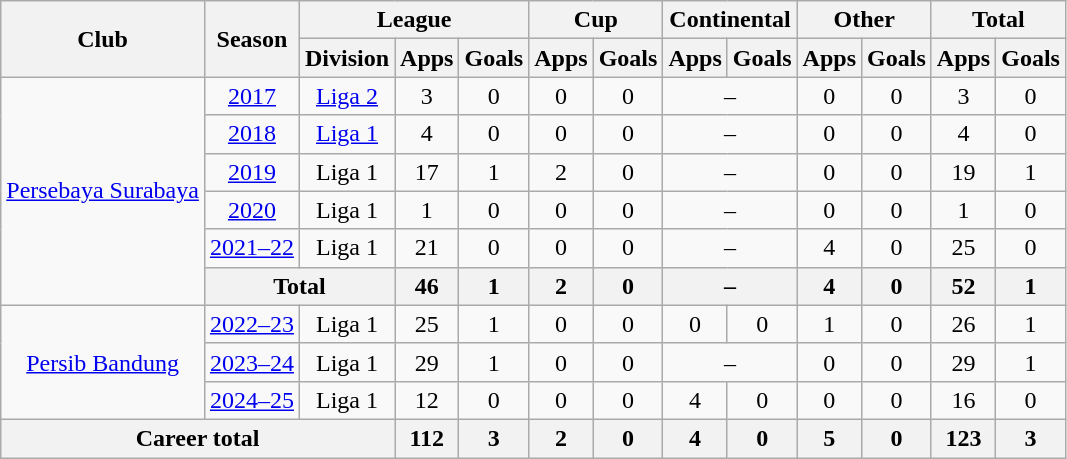<table class="wikitable" style="text-align: center">
<tr>
<th rowspan="2">Club</th>
<th rowspan="2">Season</th>
<th colspan="3">League</th>
<th colspan="2">Cup</th>
<th colspan="2">Continental</th>
<th colspan="2">Other</th>
<th colspan="2">Total</th>
</tr>
<tr>
<th>Division</th>
<th>Apps</th>
<th>Goals</th>
<th>Apps</th>
<th>Goals</th>
<th>Apps</th>
<th>Goals</th>
<th>Apps</th>
<th>Goals</th>
<th>Apps</th>
<th>Goals</th>
</tr>
<tr>
<td rowspan="6" valign="center"><a href='#'>Persebaya Surabaya</a></td>
<td><a href='#'>2017</a></td>
<td><a href='#'>Liga 2</a></td>
<td>3</td>
<td>0</td>
<td>0</td>
<td>0</td>
<td colspan="2">–</td>
<td>0</td>
<td>0</td>
<td>3</td>
<td>0</td>
</tr>
<tr>
<td><a href='#'>2018</a></td>
<td rowspan="1" valign="center"><a href='#'>Liga 1</a></td>
<td>4</td>
<td>0</td>
<td>0</td>
<td>0</td>
<td colspan="2">–</td>
<td>0</td>
<td>0</td>
<td>4</td>
<td>0</td>
</tr>
<tr>
<td><a href='#'>2019</a></td>
<td rowspan="1" valign="center">Liga 1</td>
<td>17</td>
<td>1</td>
<td>2</td>
<td>0</td>
<td colspan="2">–</td>
<td>0</td>
<td>0</td>
<td>19</td>
<td>1</td>
</tr>
<tr>
<td><a href='#'>2020</a></td>
<td rowspan="1" valign="center">Liga 1</td>
<td>1</td>
<td>0</td>
<td>0</td>
<td>0</td>
<td colspan="2">–</td>
<td>0</td>
<td>0</td>
<td>1</td>
<td>0</td>
</tr>
<tr>
<td><a href='#'>2021–22</a></td>
<td rowspan="1" valign="center">Liga 1</td>
<td>21</td>
<td>0</td>
<td>0</td>
<td>0</td>
<td colspan="2">–</td>
<td>4</td>
<td>0</td>
<td>25</td>
<td>0</td>
</tr>
<tr>
<th colspan=2>Total</th>
<th>46</th>
<th>1</th>
<th>2</th>
<th>0</th>
<th colspan="2">–</th>
<th>4</th>
<th>0</th>
<th>52</th>
<th>1</th>
</tr>
<tr>
<td rowspan="3"><a href='#'>Persib Bandung</a></td>
<td><a href='#'>2022–23</a></td>
<td rowspan="1">Liga 1</td>
<td>25</td>
<td>1</td>
<td>0</td>
<td>0</td>
<td>0</td>
<td>0</td>
<td>1</td>
<td>0</td>
<td>26</td>
<td>1</td>
</tr>
<tr>
<td><a href='#'>2023–24</a></td>
<td>Liga 1</td>
<td>29</td>
<td>1</td>
<td>0</td>
<td>0</td>
<td colspan="2">–</td>
<td>0</td>
<td>0</td>
<td>29</td>
<td>1</td>
</tr>
<tr>
<td><a href='#'>2024–25</a></td>
<td>Liga 1</td>
<td>12</td>
<td>0</td>
<td>0</td>
<td>0</td>
<td>4</td>
<td>0</td>
<td>0</td>
<td>0</td>
<td>16</td>
<td>0</td>
</tr>
<tr>
<th colspan=3>Career total</th>
<th>112</th>
<th>3</th>
<th>2</th>
<th>0</th>
<th>4</th>
<th>0</th>
<th>5</th>
<th>0</th>
<th>123</th>
<th>3</th>
</tr>
</table>
